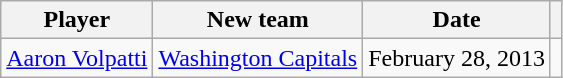<table class="wikitable">
<tr>
<th>Player</th>
<th>New team</th>
<th>Date</th>
<th></th>
</tr>
<tr>
<td><a href='#'>Aaron Volpatti</a></td>
<td><a href='#'>Washington Capitals</a></td>
<td>February 28, 2013</td>
<td></td>
</tr>
</table>
